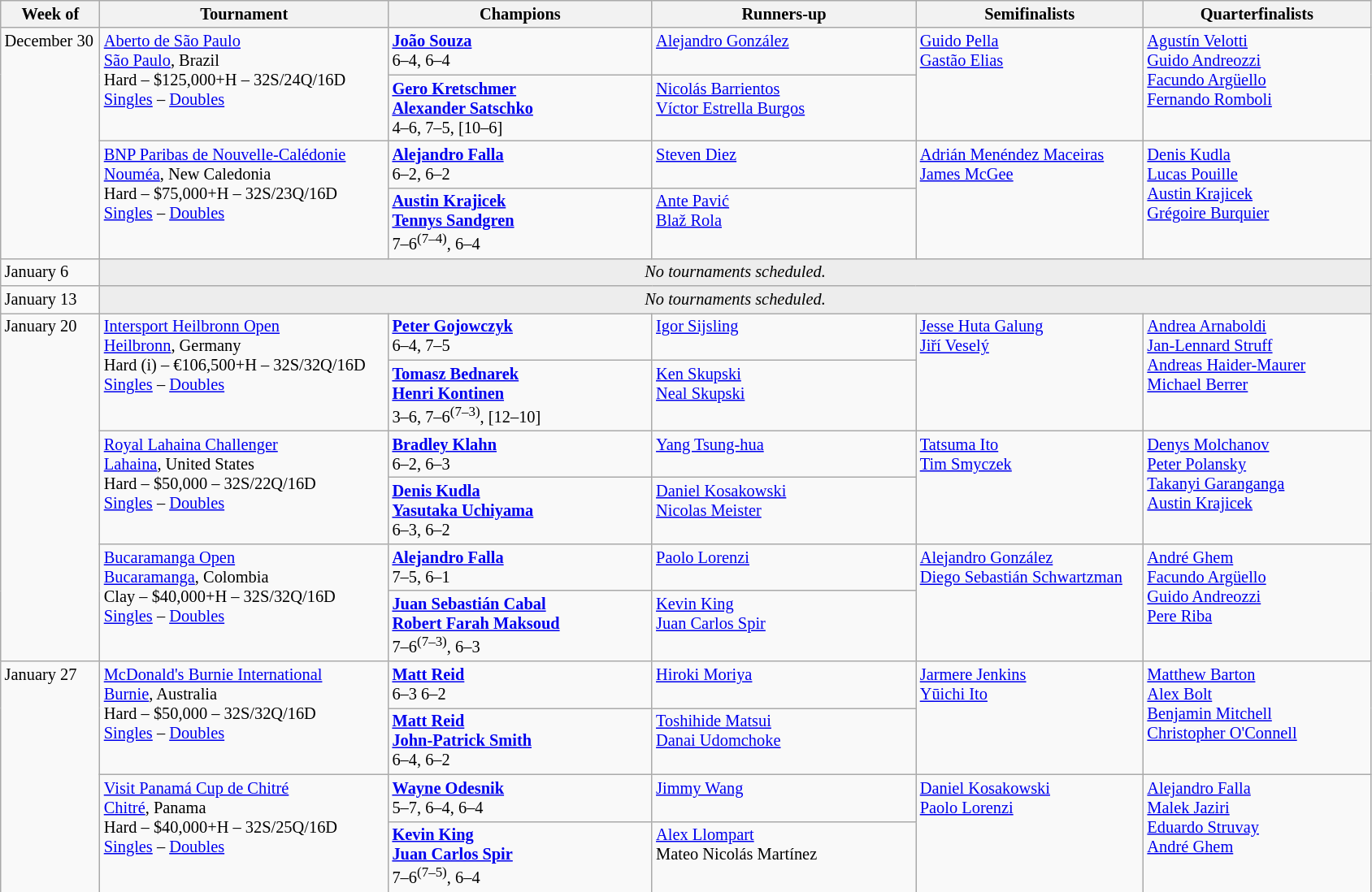<table class="wikitable" style="font-size:85%;">
<tr>
<th width="75">Week of</th>
<th width="230">Tournament</th>
<th width="210">Champions</th>
<th width="210">Runners-up</th>
<th width="180">Semifinalists</th>
<th width="180">Quarterfinalists</th>
</tr>
<tr valign=top>
<td rowspan=4>December 30</td>
<td rowspan=2><a href='#'>Aberto de São Paulo</a><br><a href='#'>São Paulo</a>, Brazil<br>Hard – $125,000+H – 32S/24Q/16D<br> <a href='#'>Singles</a> – <a href='#'>Doubles</a></td>
<td> <strong><a href='#'>João Souza</a></strong> <br>6–4, 6–4</td>
<td> <a href='#'>Alejandro González</a></td>
<td rowspan=2> <a href='#'>Guido Pella</a><br>  <a href='#'>Gastão Elias</a></td>
<td rowspan=2> <a href='#'>Agustín Velotti</a> <br> <a href='#'>Guido Andreozzi</a> <br> <a href='#'>Facundo Argüello</a>  <br>  <a href='#'>Fernando Romboli</a></td>
</tr>
<tr valign=top>
<td> <strong><a href='#'>Gero Kretschmer</a></strong><br> <strong><a href='#'>Alexander Satschko</a></strong><br>4–6, 7–5, [10–6]</td>
<td> <a href='#'>Nicolás Barrientos</a><br> <a href='#'>Víctor Estrella Burgos</a></td>
</tr>
<tr valign=top>
<td rowspan=2><a href='#'>BNP Paribas de Nouvelle-Calédonie</a><br><a href='#'>Nouméa</a>, New Caledonia<br>Hard – $75,000+H – 32S/23Q/16D<br> <a href='#'>Singles</a> – <a href='#'>Doubles</a></td>
<td><strong> <a href='#'>Alejandro Falla</a></strong><br> 6–2, 6–2</td>
<td> <a href='#'>Steven Diez</a></td>
<td rowspan=2> <a href='#'>Adrián Menéndez Maceiras</a> <br>  <a href='#'>James McGee</a></td>
<td rowspan=2> <a href='#'>Denis Kudla</a> <br> <a href='#'>Lucas Pouille</a> <br> <a href='#'>Austin Krajicek</a> <br>  <a href='#'>Grégoire Burquier</a></td>
</tr>
<tr valign=top>
<td> <strong><a href='#'>Austin Krajicek</a></strong><br> <strong><a href='#'>Tennys Sandgren</a></strong><br>7–6<sup>(7–4)</sup>, 6–4</td>
<td> <a href='#'>Ante Pavić</a><br> <a href='#'>Blaž Rola</a></td>
</tr>
<tr valign=top>
<td rowspan=1>January 6</td>
<td colspan="5" style="background:#ededed; text-align:center;"><em>No tournaments scheduled.</em></td>
</tr>
<tr valign=top>
<td rowspan=1>January 13</td>
<td colspan="5" style="background:#ededed; text-align:center;"><em>No tournaments scheduled.</em></td>
</tr>
<tr valign=top>
<td rowspan=6>January 20</td>
<td rowspan=2><a href='#'>Intersport Heilbronn Open</a><br><a href='#'>Heilbronn</a>, Germany<br>Hard (i) – €106,500+H – 32S/32Q/16D<br> <a href='#'>Singles</a> – <a href='#'>Doubles</a></td>
<td> <strong><a href='#'>Peter Gojowczyk</a></strong><br>6–4, 7–5</td>
<td> <a href='#'>Igor Sijsling</a></td>
<td rowspan=2> <a href='#'>Jesse Huta Galung</a> <br>  <a href='#'>Jiří Veselý</a></td>
<td rowspan=2> <a href='#'>Andrea Arnaboldi</a> <br> <a href='#'>Jan-Lennard Struff</a> <br> <a href='#'>Andreas Haider-Maurer</a> <br> <a href='#'>Michael Berrer</a></td>
</tr>
<tr valign=top>
<td> <strong><a href='#'>Tomasz Bednarek</a></strong><br> <strong><a href='#'>Henri Kontinen</a></strong><br>3–6, 7–6<sup>(7–3)</sup>, [12–10]</td>
<td> <a href='#'>Ken Skupski</a><br> <a href='#'>Neal Skupski</a></td>
</tr>
<tr valign=top>
<td rowspan=2><a href='#'>Royal Lahaina Challenger</a><br><a href='#'>Lahaina</a>, United States<br>Hard – $50,000 – 32S/22Q/16D<br> <a href='#'>Singles</a> – <a href='#'>Doubles</a></td>
<td> <strong><a href='#'>Bradley Klahn</a></strong><br>6–2, 6–3</td>
<td> <a href='#'>Yang Tsung-hua</a></td>
<td rowspan=2> <a href='#'>Tatsuma Ito</a> <br> <a href='#'>Tim Smyczek</a></td>
<td rowspan=2> <a href='#'>Denys Molchanov</a> <br> <a href='#'>Peter Polansky</a> <br> <a href='#'>Takanyi Garanganga</a> <br>  <a href='#'>Austin Krajicek</a></td>
</tr>
<tr valign=top>
<td> <strong><a href='#'>Denis Kudla</a></strong><br> <strong><a href='#'>Yasutaka Uchiyama</a></strong><br>6–3, 6–2</td>
<td> <a href='#'>Daniel Kosakowski</a><br> <a href='#'>Nicolas Meister</a></td>
</tr>
<tr valign=top>
<td rowspan=2><a href='#'>Bucaramanga Open</a><br><a href='#'>Bucaramanga</a>, Colombia<br>Clay – $40,000+H – 32S/32Q/16D<br> <a href='#'>Singles</a> – <a href='#'>Doubles</a></td>
<td> <strong><a href='#'>Alejandro Falla</a></strong><br>7–5, 6–1</td>
<td> <a href='#'>Paolo Lorenzi</a></td>
<td rowspan=2> <a href='#'>Alejandro González</a> <br>  <a href='#'>Diego Sebastián Schwartzman</a></td>
<td rowspan=2> <a href='#'>André Ghem</a> <br> <a href='#'>Facundo Argüello</a> <br> <a href='#'>Guido Andreozzi</a> <br>  <a href='#'>Pere Riba</a></td>
</tr>
<tr valign=top>
<td> <strong><a href='#'>Juan Sebastián Cabal</a></strong><br> <strong><a href='#'>Robert Farah Maksoud</a></strong><br>7–6<sup>(7–3)</sup>, 6–3</td>
<td> <a href='#'>Kevin King</a><br> <a href='#'>Juan Carlos Spir</a></td>
</tr>
<tr valign=top>
<td rowspan=4>January 27</td>
<td rowspan=2><a href='#'>McDonald's Burnie International</a><br><a href='#'>Burnie</a>, Australia<br>Hard – $50,000 – 32S/32Q/16D<br> <a href='#'>Singles</a> – <a href='#'>Doubles</a></td>
<td> <strong><a href='#'>Matt Reid</a></strong><br>6–3 6–2</td>
<td> <a href='#'>Hiroki Moriya</a></td>
<td rowspan=2> <a href='#'>Jarmere Jenkins</a> <br>  <a href='#'>Yūichi Ito</a></td>
<td rowspan=2> <a href='#'>Matthew Barton</a> <br> <a href='#'>Alex Bolt</a> <br> <a href='#'>Benjamin Mitchell</a> <br>  <a href='#'>Christopher O'Connell</a></td>
</tr>
<tr valign=top>
<td> <strong><a href='#'>Matt Reid</a></strong><br> <strong><a href='#'>John-Patrick Smith</a></strong><br>6–4, 6–2</td>
<td> <a href='#'>Toshihide Matsui</a><br> <a href='#'>Danai Udomchoke</a></td>
</tr>
<tr valign=top>
<td rowspan=2><a href='#'>Visit Panamá Cup de Chitré</a><br><a href='#'>Chitré</a>, Panama<br>Hard – $40,000+H – 32S/25Q/16D<br> <a href='#'>Singles</a> – <a href='#'>Doubles</a></td>
<td> <strong><a href='#'>Wayne Odesnik</a></strong><br>5–7, 6–4, 6–4</td>
<td> <a href='#'>Jimmy Wang</a></td>
<td rowspan=2> <a href='#'>Daniel Kosakowski</a> <br> <a href='#'>Paolo Lorenzi</a></td>
<td rowspan=2> <a href='#'>Alejandro Falla</a>  <br> <a href='#'>Malek Jaziri</a> <br> <a href='#'>Eduardo Struvay</a> <br>  <a href='#'>André Ghem</a></td>
</tr>
<tr valign=top>
<td> <strong><a href='#'>Kevin King</a></strong><br> <strong><a href='#'>Juan Carlos Spir</a></strong><br>7–6<sup>(7–5)</sup>, 6–4</td>
<td> <a href='#'>Alex Llompart</a><br> Mateo Nicolás Martínez</td>
</tr>
</table>
